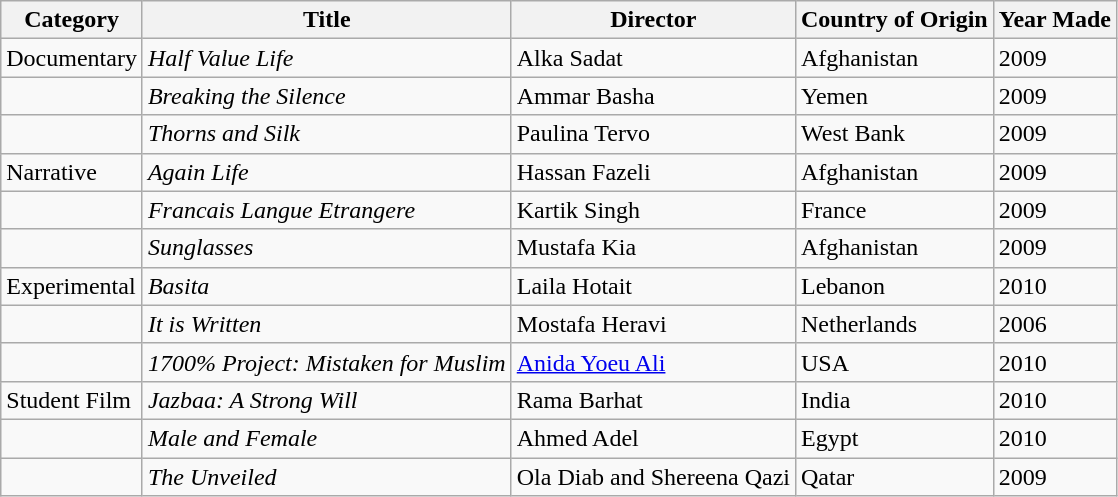<table class="wikitable">
<tr>
<th>Category</th>
<th>Title</th>
<th>Director</th>
<th>Country of Origin</th>
<th>Year Made</th>
</tr>
<tr>
<td>Documentary</td>
<td><em>Half Value Life</em></td>
<td>Alka Sadat</td>
<td>Afghanistan</td>
<td>2009</td>
</tr>
<tr>
<td></td>
<td><em>Breaking the Silence</em></td>
<td>Ammar Basha</td>
<td>Yemen</td>
<td>2009</td>
</tr>
<tr>
<td></td>
<td><em>Thorns and Silk</em></td>
<td>Paulina Tervo</td>
<td>West Bank</td>
<td>2009</td>
</tr>
<tr>
<td>Narrative</td>
<td><em>Again Life</em></td>
<td>Hassan Fazeli</td>
<td>Afghanistan</td>
<td>2009</td>
</tr>
<tr>
<td></td>
<td><em>Francais Langue Etrangere</em></td>
<td>Kartik Singh</td>
<td>France</td>
<td>2009</td>
</tr>
<tr>
<td></td>
<td><em>Sunglasses</em></td>
<td>Mustafa Kia</td>
<td>Afghanistan</td>
<td>2009</td>
</tr>
<tr>
<td>Experimental</td>
<td><em>Basita</em></td>
<td>Laila Hotait</td>
<td>Lebanon</td>
<td>2010</td>
</tr>
<tr>
<td></td>
<td><em>It is Written</em></td>
<td>Mostafa Heravi</td>
<td>Netherlands</td>
<td>2006</td>
</tr>
<tr>
<td></td>
<td><em>1700% Project: Mistaken for Muslim</em></td>
<td><a href='#'>Anida Yoeu Ali</a></td>
<td>USA</td>
<td>2010</td>
</tr>
<tr>
<td>Student Film</td>
<td><em>Jazbaa: A Strong Will</em></td>
<td>Rama Barhat</td>
<td>India</td>
<td>2010</td>
</tr>
<tr>
<td></td>
<td><em>Male and Female</em></td>
<td>Ahmed Adel</td>
<td>Egypt</td>
<td>2010</td>
</tr>
<tr>
<td></td>
<td><em>The Unveiled</em></td>
<td>Ola Diab and Shereena Qazi</td>
<td>Qatar</td>
<td>2009</td>
</tr>
</table>
